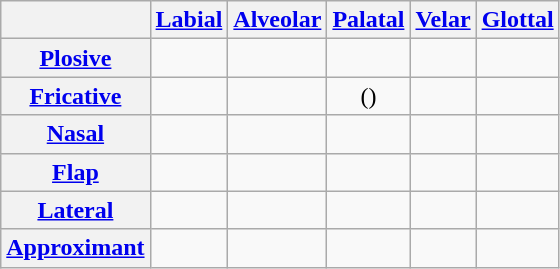<table class="wikitable">
<tr>
<th></th>
<th><a href='#'>Labial</a></th>
<th><a href='#'>Alveolar</a></th>
<th><a href='#'>Palatal</a></th>
<th><a href='#'>Velar</a></th>
<th><a href='#'>Glottal</a></th>
</tr>
<tr align="center">
<th><a href='#'>Plosive</a></th>
<td></td>
<td> </td>
<td> </td>
<td> </td>
<td></td>
</tr>
<tr align="center">
<th><a href='#'>Fricative</a></th>
<td></td>
<td> </td>
<td>()</td>
<td></td>
<td></td>
</tr>
<tr align="center">
<th><a href='#'>Nasal</a></th>
<td></td>
<td></td>
<td></td>
<td></td>
<td></td>
</tr>
<tr align="center">
<th><a href='#'>Flap</a></th>
<td></td>
<td></td>
<td></td>
<td></td>
<td></td>
</tr>
<tr align="center">
<th><a href='#'>Lateral</a></th>
<td></td>
<td></td>
<td></td>
<td></td>
<td></td>
</tr>
<tr align="center">
<th><a href='#'>Approximant</a></th>
<td></td>
<td></td>
<td></td>
<td></td>
<td></td>
</tr>
</table>
